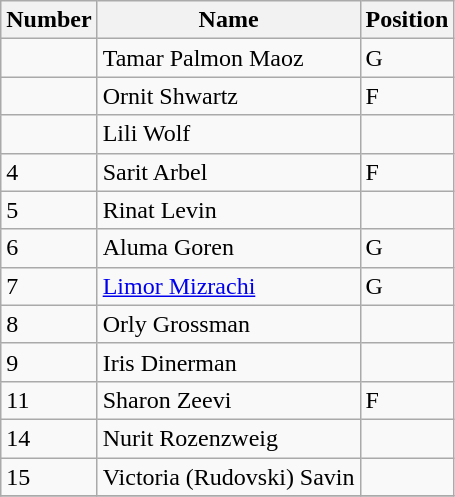<table class="wikitable">
<tr>
<th>Number</th>
<th>Name</th>
<th>Position</th>
</tr>
<tr>
<td></td>
<td>Tamar Palmon Maoz</td>
<td>G</td>
</tr>
<tr>
<td></td>
<td>Ornit Shwartz</td>
<td>F</td>
</tr>
<tr>
<td></td>
<td>Lili Wolf</td>
<td></td>
</tr>
<tr>
<td>4</td>
<td>Sarit Arbel</td>
<td>F</td>
</tr>
<tr>
<td>5</td>
<td>Rinat Levin</td>
<td></td>
</tr>
<tr>
<td>6</td>
<td>Aluma Goren</td>
<td>G</td>
</tr>
<tr>
<td>7</td>
<td><a href='#'>Limor Mizrachi</a></td>
<td>G</td>
</tr>
<tr>
<td>8</td>
<td>Orly Grossman</td>
<td></td>
</tr>
<tr>
<td>9</td>
<td>Iris Dinerman</td>
<td></td>
</tr>
<tr>
<td>11</td>
<td>Sharon Zeevi</td>
<td>F</td>
</tr>
<tr>
<td>14</td>
<td>Nurit Rozenzweig</td>
<td></td>
</tr>
<tr>
<td>15</td>
<td>Victoria (Rudovski) Savin</td>
<td></td>
</tr>
<tr>
</tr>
</table>
